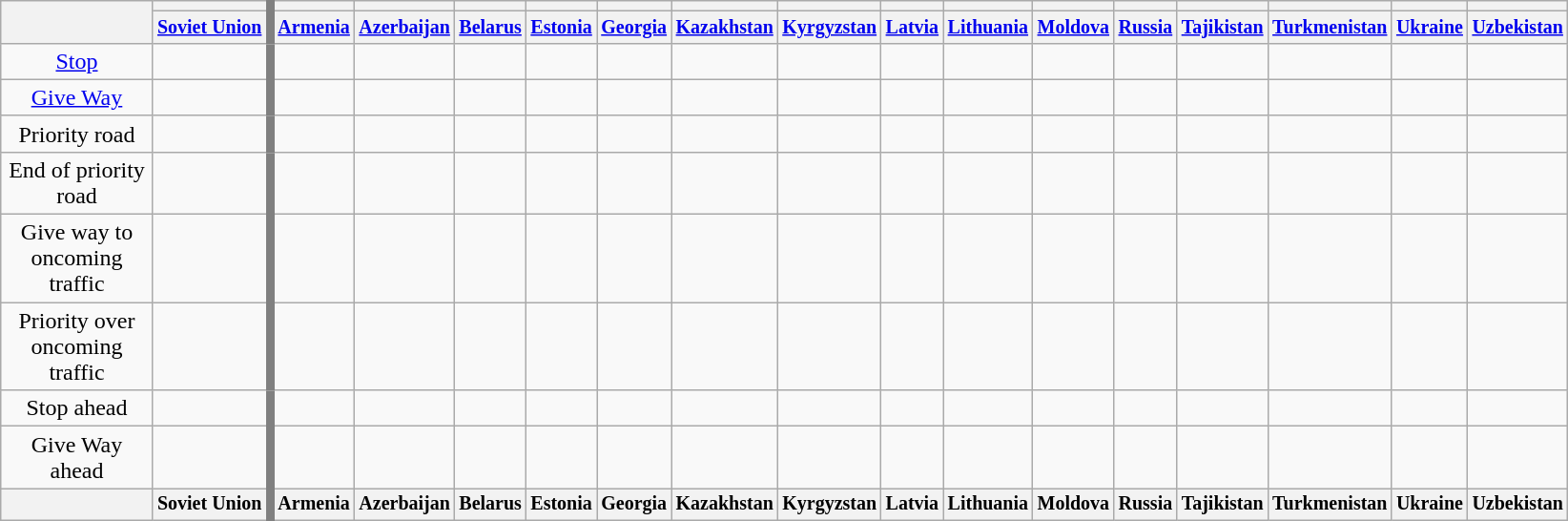<table class="wikitable" style="text-align:center;">
<tr>
<th rowspan="2"></th>
<th style="border-right: solid 6px grey;"></th>
<th></th>
<th></th>
<th></th>
<th></th>
<th></th>
<th></th>
<th></th>
<th></th>
<th></th>
<th></th>
<th></th>
<th></th>
<th></th>
<th></th>
<th></th>
</tr>
<tr style="font-size:smaller;">
<th style="border-right: solid 6px grey;"><a href='#'>Soviet Union</a></th>
<th><a href='#'>Armenia</a></th>
<th><a href='#'>Azerbaijan</a></th>
<th><a href='#'>Belarus</a></th>
<th><a href='#'>Estonia</a></th>
<th><a href='#'>Georgia</a></th>
<th><a href='#'>Kazakhstan</a></th>
<th><a href='#'>Kyrgyzstan</a></th>
<th><a href='#'>Latvia</a></th>
<th><a href='#'>Lithuania</a></th>
<th><a href='#'>Moldova</a></th>
<th><a href='#'>Russia</a></th>
<th><a href='#'>Tajikistan</a></th>
<th><a href='#'>Turkmenistan</a></th>
<th><a href='#'>Ukraine</a></th>
<th><a href='#'>Uzbekistan</a></th>
</tr>
<tr>
<td><a href='#'>Stop</a></td>
<td style="border-right: solid 6px grey;"></td>
<td></td>
<td></td>
<td></td>
<td></td>
<td></td>
<td></td>
<td></td>
<td></td>
<td></td>
<td></td>
<td></td>
<td></td>
<td></td>
<td></td>
<td></td>
</tr>
<tr>
<td><a href='#'>Give Way</a></td>
<td style="border-right: solid 6px grey;"></td>
<td></td>
<td></td>
<td></td>
<td></td>
<td></td>
<td></td>
<td></td>
<td></td>
<td></td>
<td></td>
<td></td>
<td></td>
<td></td>
<td></td>
<td></td>
</tr>
<tr>
<td>Priority road</td>
<td style="border-right: solid 6px grey;"></td>
<td></td>
<td></td>
<td></td>
<td></td>
<td></td>
<td></td>
<td></td>
<td></td>
<td></td>
<td></td>
<td></td>
<td></td>
<td></td>
<td></td>
<td></td>
</tr>
<tr>
<td>End of priority road</td>
<td style="border-right: solid 6px grey;"></td>
<td></td>
<td></td>
<td></td>
<td></td>
<td></td>
<td></td>
<td></td>
<td></td>
<td></td>
<td></td>
<td></td>
<td></td>
<td></td>
<td></td>
<td></td>
</tr>
<tr>
<td>Give way to oncoming traffic</td>
<td style="border-right: solid 6px grey;"></td>
<td></td>
<td></td>
<td></td>
<td></td>
<td></td>
<td></td>
<td></td>
<td></td>
<td></td>
<td></td>
<td></td>
<td></td>
<td></td>
<td></td>
<td></td>
</tr>
<tr>
<td>Priority over oncoming traffic</td>
<td style="border-right: solid 6px grey;"></td>
<td></td>
<td></td>
<td></td>
<td></td>
<td></td>
<td></td>
<td></td>
<td></td>
<td></td>
<td></td>
<td></td>
<td></td>
<td></td>
<td></td>
<td></td>
</tr>
<tr>
<td>Stop ahead</td>
<td style="border-right: solid 6px grey;"><br></td>
<td><br></td>
<td><br></td>
<td><br></td>
<td><br></td>
<td><br></td>
<td><br></td>
<td><br></td>
<td><br></td>
<td><br></td>
<td><br></td>
<td><br></td>
<td><br></td>
<td><br></td>
<td><br></td>
<td><br></td>
</tr>
<tr>
<td>Give Way ahead</td>
<td style="border-right: solid 6px grey;"><br></td>
<td><br></td>
<td><br></td>
<td><br></td>
<td><br></td>
<td><br></td>
<td><br></td>
<td><br></td>
<td><br></td>
<td><br></td>
<td><br></td>
<td><br></td>
<td><br></td>
<td><br></td>
<td><br></td>
<td><br></td>
</tr>
<tr style="font-size:smaller;">
<th width="100"></th>
<th style="border-right: solid 6px grey;">Soviet Union</th>
<th>Armenia</th>
<th>Azerbaijan</th>
<th>Belarus</th>
<th>Estonia</th>
<th>Georgia</th>
<th>Kazakhstan</th>
<th>Kyrgyzstan</th>
<th>Latvia</th>
<th>Lithuania</th>
<th>Moldova</th>
<th>Russia</th>
<th>Tajikistan</th>
<th>Turkmenistan</th>
<th>Ukraine</th>
<th>Uzbekistan</th>
</tr>
</table>
